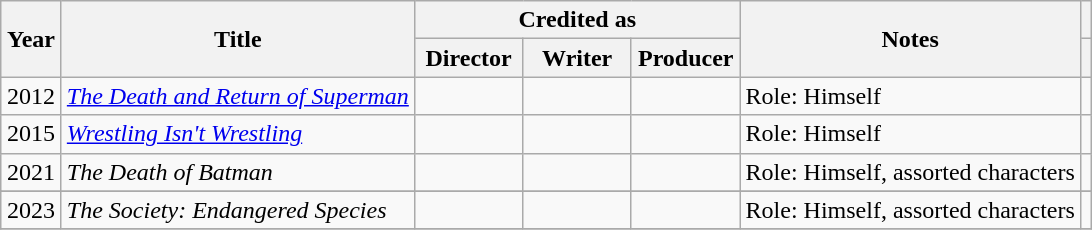<table class="wikitable" style="text-align:center; margin-right:auto; margin-right:auto">
<tr>
<th rowspan="2" style="width:33px;">Year</th>
<th rowspan="2">Title</th>
<th colspan="3">Credited as</th>
<th rowspan="2">Notes</th>
<th></th>
</tr>
<tr>
<th style="width:65px;">Director</th>
<th style="width:65px;">Writer</th>
<th style="width:65px;">Producer</th>
<th></th>
</tr>
<tr>
<td>2012</td>
<td align="left"><em><a href='#'>The Death and Return of Superman</a></em></td>
<td></td>
<td></td>
<td></td>
<td align="left">Role: Himself</td>
<td></td>
</tr>
<tr>
<td>2015</td>
<td align="left"><em><a href='#'>Wrestling Isn't Wrestling</a></em></td>
<td></td>
<td></td>
<td></td>
<td align="left">Role: Himself</td>
<td></td>
</tr>
<tr>
<td>2021</td>
<td align="left"><em>The Death of Batman</em></td>
<td></td>
<td></td>
<td></td>
<td align="left">Role: Himself, assorted characters</td>
<td></td>
</tr>
<tr>
</tr>
<tr>
<td>2023</td>
<td align="left"><em>The Society: Endangered Species</em></td>
<td></td>
<td></td>
<td></td>
<td align="left">Role: Himself, assorted characters</td>
<td></td>
</tr>
<tr>
</tr>
</table>
